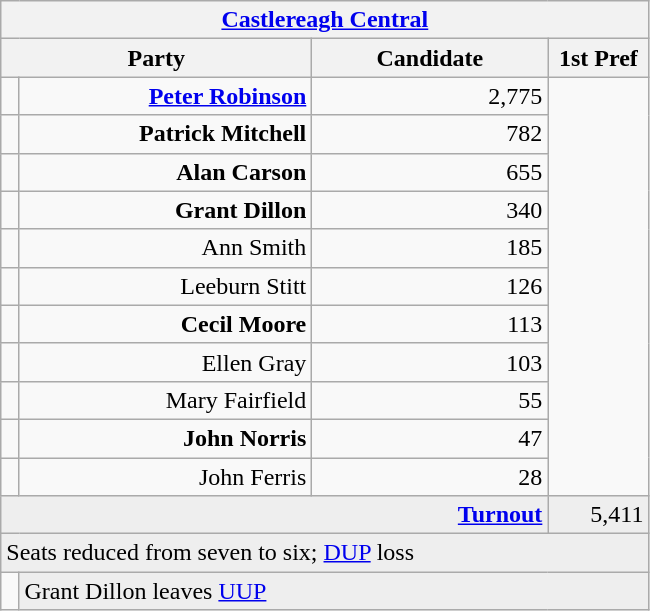<table class="wikitable">
<tr>
<th colspan="4" align="center"><a href='#'>Castlereagh Central</a></th>
</tr>
<tr>
<th colspan="2" align="center" width=200>Party</th>
<th width=150>Candidate</th>
<th width=60>1st Pref</th>
</tr>
<tr>
<td></td>
<td align="right"><strong><a href='#'>Peter Robinson</a></strong></td>
<td align="right">2,775</td>
</tr>
<tr>
<td></td>
<td align="right"><strong>Patrick Mitchell</strong></td>
<td align="right">782</td>
</tr>
<tr>
<td></td>
<td align="right"><strong>Alan Carson</strong></td>
<td align="right">655</td>
</tr>
<tr>
<td></td>
<td align="right"><strong>Grant Dillon</strong></td>
<td align="right">340</td>
</tr>
<tr>
<td></td>
<td align="right">Ann Smith</td>
<td align="right">185</td>
</tr>
<tr>
<td></td>
<td align="right">Leeburn Stitt</td>
<td align="right">126</td>
</tr>
<tr>
<td></td>
<td align="right"><strong>Cecil Moore</strong></td>
<td align="right">113</td>
</tr>
<tr>
<td></td>
<td align="right">Ellen Gray</td>
<td align="right">103</td>
</tr>
<tr>
<td></td>
<td align="right">Mary Fairfield</td>
<td align="right">55</td>
</tr>
<tr>
<td></td>
<td align="right"><strong>John Norris</strong></td>
<td align="right">47</td>
</tr>
<tr>
<td></td>
<td align="right">John Ferris</td>
<td align="right">28</td>
</tr>
<tr bgcolor="EEEEEE">
<td colspan=3 align="right"><strong><a href='#'>Turnout</a></strong></td>
<td align="right">5,411</td>
</tr>
<tr>
<td colspan=4 bgcolor="EEEEEE">Seats reduced from seven to six; <a href='#'>DUP</a> loss</td>
</tr>
<tr>
<td bgcolor=></td>
<td colspan=3 bgcolor="EEEEEE">Grant Dillon leaves <a href='#'>UUP</a></td>
</tr>
</table>
